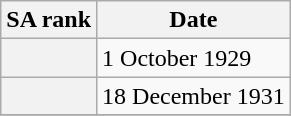<table class="wikitable plainrowheaders">
<tr>
<th scope="col">SA rank</th>
<th scope="col">Date</th>
</tr>
<tr>
<th scope="row"></th>
<td>1 October 1929</td>
</tr>
<tr>
<th scope="row"></th>
<td>18 December 1931</td>
</tr>
<tr>
</tr>
</table>
